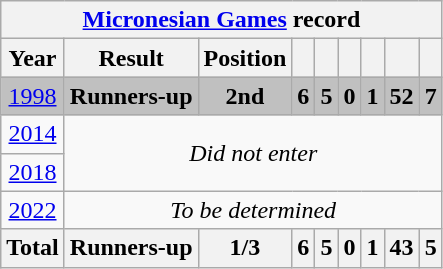<table class="wikitable" style="text-align: center;">
<tr>
<th colspan=9><a href='#'>Micronesian Games</a> record</th>
</tr>
<tr>
<th>Year</th>
<th>Result</th>
<th>Position</th>
<th></th>
<th></th>
<th></th>
<th></th>
<th></th>
<th></th>
</tr>
<tr style="background:Silver;">
<td> <a href='#'>1998</a></td>
<td><strong>Runners-up</strong></td>
<td><strong>2nd</strong></td>
<td><strong>6</strong></td>
<td><strong>5</strong></td>
<td><strong>0</strong></td>
<td><strong>1</strong></td>
<td><strong>52</strong></td>
<td><strong>7</strong></td>
</tr>
<tr>
<td> <a href='#'>2014</a></td>
<td colspan="8" rowspan="2"><em>Did not enter</em></td>
</tr>
<tr>
<td> <a href='#'>2018</a></td>
</tr>
<tr>
<td> <a href='#'>2022</a></td>
<td colspan="8"><em>To be determined</em></td>
</tr>
<tr>
<th>Total</th>
<th>Runners-up</th>
<th>1/3</th>
<th>6</th>
<th>5</th>
<th>0</th>
<th>1</th>
<th>43</th>
<th>5</th>
</tr>
</table>
